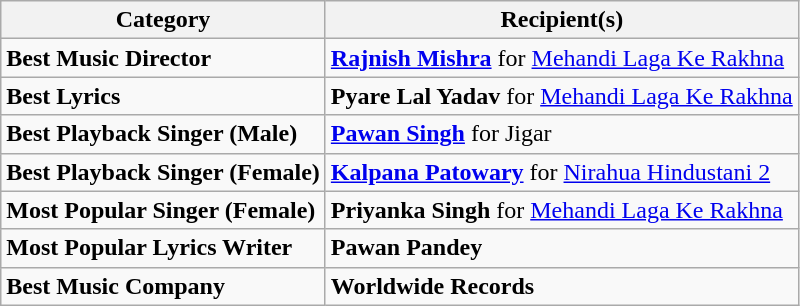<table class="wikitable">
<tr>
<th>Category</th>
<th>Recipient(s)</th>
</tr>
<tr>
<td><strong>Best Music Director</strong></td>
<td><strong><a href='#'>Rajnish Mishra</a></strong> for <a href='#'>Mehandi Laga Ke Rakhna</a></td>
</tr>
<tr>
<td><strong>Best Lyrics</strong></td>
<td><strong>Pyare Lal Yadav</strong> for <a href='#'>Mehandi Laga Ke Rakhna</a></td>
</tr>
<tr>
<td><strong>Best Playback Singer (Male)</strong></td>
<td><strong><a href='#'>Pawan Singh</a></strong> for Jigar</td>
</tr>
<tr>
<td><strong>Best Playback Singer (Female)</strong></td>
<td><strong><a href='#'>Kalpana Patowary</a></strong> for <a href='#'>Nirahua Hindustani 2</a></td>
</tr>
<tr>
<td><strong>Most Popular Singer (Female)</strong></td>
<td><strong>Priyanka Singh</strong> for <a href='#'>Mehandi Laga Ke Rakhna</a></td>
</tr>
<tr>
<td><strong>Most Popular Lyrics Writer</strong></td>
<td><strong>Pawan Pandey</strong></td>
</tr>
<tr>
<td><strong>Best Music Company</strong></td>
<td><strong>Worldwide Records</strong></td>
</tr>
</table>
